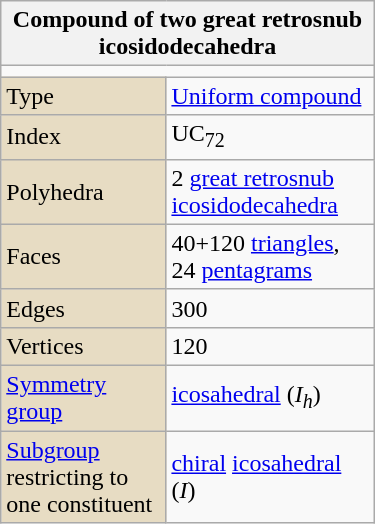<table class="wikitable" style="float:right; margin-left:8px; width:250px">
<tr>
<th bgcolor=#e7dcc3 colspan=2>Compound of two great retrosnub icosidodecahedra</th>
</tr>
<tr>
<td align=center colspan=2></td>
</tr>
<tr>
<td bgcolor=#e7dcc3>Type</td>
<td><a href='#'>Uniform compound</a></td>
</tr>
<tr>
<td bgcolor=#e7dcc3>Index</td>
<td>UC<sub>72</sub></td>
</tr>
<tr>
<td bgcolor=#e7dcc3>Polyhedra</td>
<td>2 <a href='#'>great retrosnub icosidodecahedra</a></td>
</tr>
<tr>
<td bgcolor=#e7dcc3>Faces</td>
<td>40+120 <a href='#'>triangles</a>, 24 <a href='#'>pentagrams</a></td>
</tr>
<tr>
<td bgcolor=#e7dcc3>Edges</td>
<td>300</td>
</tr>
<tr>
<td bgcolor=#e7dcc3>Vertices</td>
<td>120</td>
</tr>
<tr>
<td bgcolor=#e7dcc3><a href='#'>Symmetry group</a></td>
<td><a href='#'>icosahedral</a> (<em>I<sub>h</sub></em>)</td>
</tr>
<tr>
<td bgcolor=#e7dcc3><a href='#'>Subgroup</a> restricting to one constituent</td>
<td><a href='#'>chiral</a> <a href='#'>icosahedral</a> (<em>I</em>)</td>
</tr>
</table>
